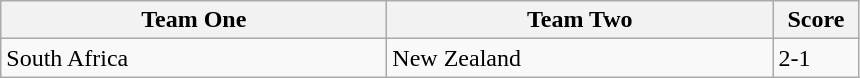<table class="wikitable">
<tr>
<th width=250>Team One</th>
<th width=250>Team Two</th>
<th width=50>Score</th>
</tr>
<tr>
<td> South Africa</td>
<td> New Zealand</td>
<td>2-1</td>
</tr>
</table>
